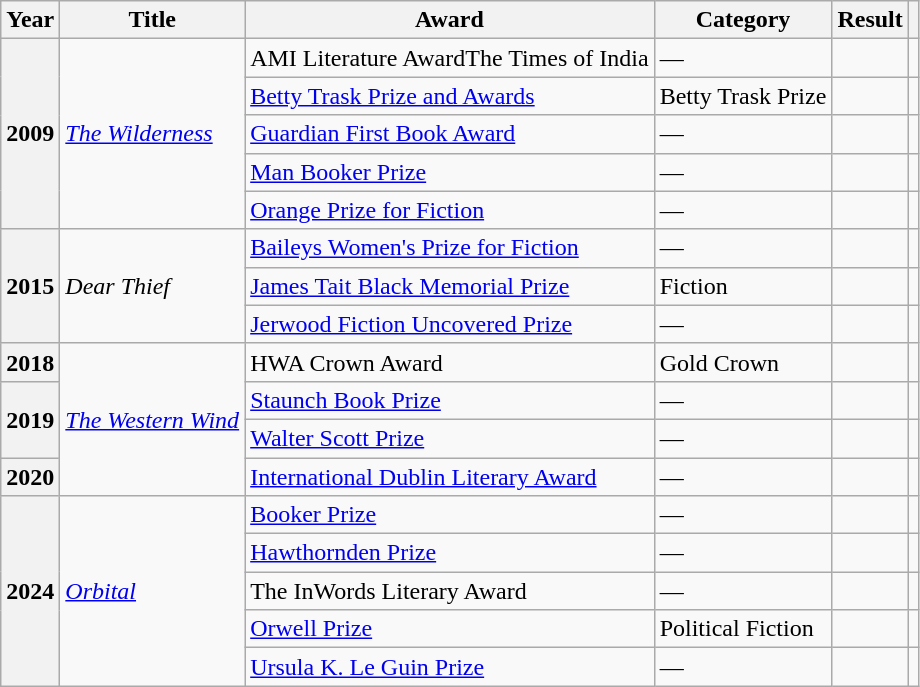<table class="wikitable sortable">
<tr>
<th>Year</th>
<th>Title</th>
<th>Award</th>
<th>Category</th>
<th>Result</th>
<th></th>
</tr>
<tr>
<th rowspan="5">2009</th>
<td rowspan="5"><em><a href='#'>The Wilderness</a></em></td>
<td>AMI Literature AwardThe Times of India</td>
<td>—</td>
<td></td>
<td></td>
</tr>
<tr>
<td><a href='#'>Betty Trask Prize and Awards</a></td>
<td>Betty Trask Prize</td>
<td></td>
<td></td>
</tr>
<tr>
<td><a href='#'>Guardian First Book Award</a></td>
<td>—</td>
<td></td>
<td></td>
</tr>
<tr>
<td><a href='#'>Man Booker Prize</a></td>
<td>—</td>
<td></td>
<td></td>
</tr>
<tr>
<td><a href='#'>Orange Prize for Fiction</a></td>
<td>—</td>
<td></td>
<td></td>
</tr>
<tr>
<th rowspan="3">2015</th>
<td rowspan="3"><em>Dear Thief</em></td>
<td><a href='#'>Baileys Women's Prize for Fiction</a></td>
<td>—</td>
<td></td>
<td></td>
</tr>
<tr>
<td><a href='#'>James Tait Black Memorial Prize</a></td>
<td>Fiction</td>
<td></td>
<td></td>
</tr>
<tr>
<td><a href='#'>Jerwood Fiction Uncovered Prize</a></td>
<td>—</td>
<td></td>
<td></td>
</tr>
<tr>
<th>2018</th>
<td rowspan="4"><em><a href='#'>The Western Wind</a></em></td>
<td>HWA Crown Award</td>
<td>Gold Crown</td>
<td></td>
<td></td>
</tr>
<tr>
<th rowspan="2">2019</th>
<td><a href='#'>Staunch Book Prize</a></td>
<td>—</td>
<td></td>
<td></td>
</tr>
<tr>
<td><a href='#'>Walter Scott Prize</a></td>
<td>—</td>
<td></td>
<td></td>
</tr>
<tr>
<th>2020</th>
<td><a href='#'>International Dublin Literary Award</a></td>
<td>—</td>
<td></td>
<td></td>
</tr>
<tr>
<th rowspan="5">2024</th>
<td rowspan="5"><em><a href='#'>Orbital</a></em></td>
<td><a href='#'>Booker Prize</a></td>
<td>—</td>
<td></td>
<td></td>
</tr>
<tr>
<td><a href='#'>Hawthornden Prize</a></td>
<td>—</td>
<td></td>
<td></td>
</tr>
<tr>
<td>The InWords Literary Award</td>
<td>—</td>
<td></td>
<td></td>
</tr>
<tr>
<td><a href='#'>Orwell Prize</a></td>
<td>Political Fiction</td>
<td></td>
<td></td>
</tr>
<tr>
<td><a href='#'>Ursula K. Le Guin Prize</a></td>
<td>—</td>
<td></td>
<td></td>
</tr>
</table>
